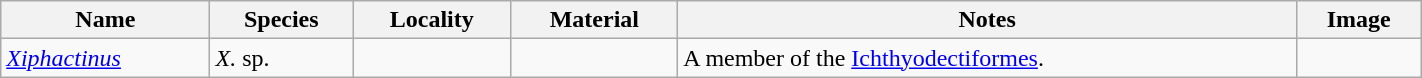<table class="wikitable" align="center" width="75%">
<tr>
<th>Name</th>
<th>Species</th>
<th>Locality</th>
<th>Material</th>
<th>Notes</th>
<th>Image</th>
</tr>
<tr>
<td><em><a href='#'>Xiphactinus</a></em></td>
<td><em>X.</em> sp.</td>
<td></td>
<td></td>
<td>A member of the <a href='#'>Ichthyodectiformes</a>.</td>
<td></td>
</tr>
</table>
